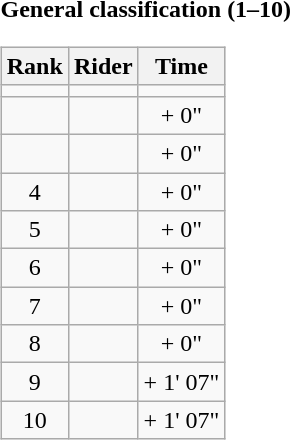<table>
<tr>
<td><strong>General classification (1–10)</strong><br><table class="wikitable">
<tr>
<th scope="col">Rank</th>
<th scope="col">Rider</th>
<th scope="col">Time</th>
</tr>
<tr>
<td style="text-align:center;"></td>
<td></td>
<td style="text-align:center;"></td>
</tr>
<tr>
<td style="text-align:center;"></td>
<td></td>
<td style="text-align:center;">+ 0"</td>
</tr>
<tr>
<td style="text-align:center;"></td>
<td></td>
<td style="text-align:center;">+ 0"</td>
</tr>
<tr>
<td style="text-align:center;">4</td>
<td></td>
<td style="text-align:center;">+ 0"</td>
</tr>
<tr>
<td style="text-align:center;">5</td>
<td></td>
<td style="text-align:center;">+ 0"</td>
</tr>
<tr>
<td style="text-align:center;">6</td>
<td></td>
<td style="text-align:center;">+ 0"</td>
</tr>
<tr>
<td style="text-align:center;">7</td>
<td></td>
<td style="text-align:center;">+ 0"</td>
</tr>
<tr>
<td style="text-align:center;">8</td>
<td></td>
<td style="text-align:center;">+ 0"</td>
</tr>
<tr>
<td style="text-align:center;">9</td>
<td></td>
<td style="text-align:center;">+ 1' 07"</td>
</tr>
<tr>
<td style="text-align:center;">10</td>
<td></td>
<td style="text-align:center;">+ 1' 07"</td>
</tr>
</table>
</td>
</tr>
</table>
